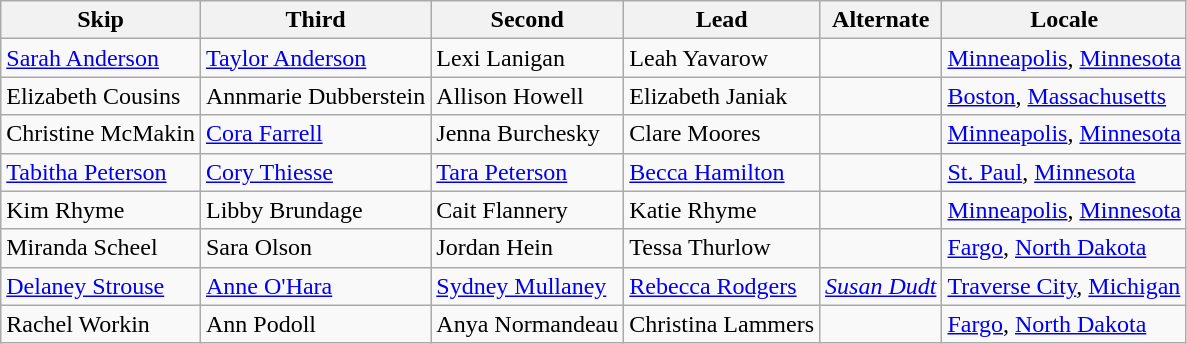<table class="wikitable">
<tr>
<th scope="col">Skip</th>
<th scope="col">Third</th>
<th scope="col">Second</th>
<th scope="col">Lead</th>
<th scope="col">Alternate</th>
<th scope="col">Locale</th>
</tr>
<tr>
<td><a href='#'>Sarah Anderson</a></td>
<td><a href='#'>Taylor Anderson</a></td>
<td>Lexi Lanigan</td>
<td>Leah Yavarow</td>
<td></td>
<td> <a href='#'>Minneapolis</a>, <a href='#'>Minnesota</a></td>
</tr>
<tr>
<td>Elizabeth Cousins</td>
<td>Annmarie Dubberstein</td>
<td>Allison Howell</td>
<td>Elizabeth Janiak</td>
<td></td>
<td> <a href='#'>Boston</a>, <a href='#'>Massachusetts</a></td>
</tr>
<tr>
<td>Christine McMakin</td>
<td><a href='#'>Cora Farrell</a></td>
<td>Jenna Burchesky</td>
<td>Clare Moores</td>
<td></td>
<td> <a href='#'>Minneapolis</a>, <a href='#'>Minnesota</a></td>
</tr>
<tr>
<td><a href='#'>Tabitha Peterson</a></td>
<td><a href='#'>Cory Thiesse</a></td>
<td><a href='#'>Tara Peterson</a></td>
<td><a href='#'>Becca Hamilton</a></td>
<td></td>
<td> <a href='#'>St. Paul</a>, <a href='#'>Minnesota</a></td>
</tr>
<tr>
<td>Kim Rhyme</td>
<td>Libby Brundage</td>
<td>Cait Flannery</td>
<td>Katie Rhyme</td>
<td></td>
<td> <a href='#'>Minneapolis</a>, <a href='#'>Minnesota</a></td>
</tr>
<tr>
<td>Miranda Scheel</td>
<td>Sara Olson</td>
<td>Jordan Hein</td>
<td>Tessa Thurlow</td>
<td></td>
<td> <a href='#'>Fargo</a>, <a href='#'>North Dakota</a></td>
</tr>
<tr>
<td><a href='#'>Delaney Strouse</a></td>
<td><a href='#'>Anne O'Hara</a></td>
<td><a href='#'>Sydney Mullaney</a></td>
<td><a href='#'>Rebecca Rodgers</a></td>
<td><em><a href='#'>Susan Dudt</a></em></td>
<td> <a href='#'>Traverse City</a>, <a href='#'>Michigan</a></td>
</tr>
<tr>
<td>Rachel Workin</td>
<td>Ann Podoll</td>
<td>Anya Normandeau</td>
<td>Christina Lammers</td>
<td></td>
<td> <a href='#'>Fargo</a>, <a href='#'>North Dakota</a></td>
</tr>
</table>
